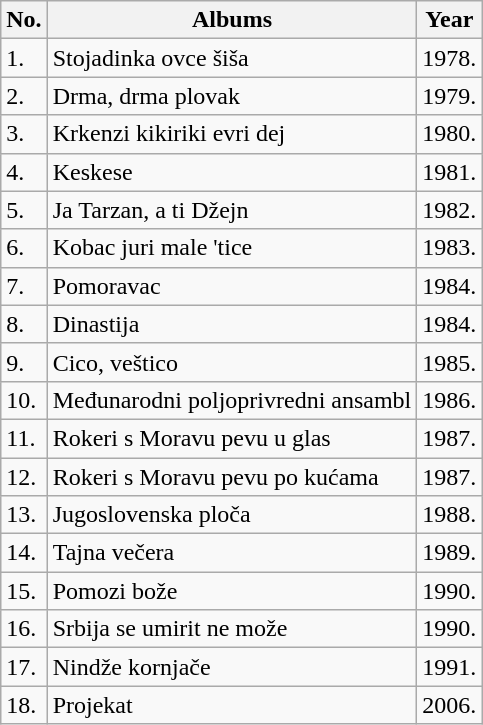<table class="wikitable sortable">
<tr>
<th>No.</th>
<th>Albums</th>
<th>Year</th>
</tr>
<tr>
<td>1.</td>
<td>Stojadinka ovce šiša</td>
<td>1978.</td>
</tr>
<tr>
<td>2.</td>
<td>Drma, drma plovak</td>
<td>1979.</td>
</tr>
<tr>
<td>3.</td>
<td>Krkenzi kikiriki evri dej</td>
<td>1980.</td>
</tr>
<tr>
<td>4.</td>
<td>Keskese</td>
<td>1981.</td>
</tr>
<tr>
<td>5.</td>
<td>Ja Tarzan, a ti Džejn</td>
<td>1982.</td>
</tr>
<tr>
<td>6.</td>
<td>Kobac juri male 'tice</td>
<td>1983.</td>
</tr>
<tr>
<td>7.</td>
<td>Pomoravac</td>
<td>1984.</td>
</tr>
<tr>
<td>8.</td>
<td>Dinastija</td>
<td>1984.</td>
</tr>
<tr>
<td>9.</td>
<td>Cico, veštico</td>
<td>1985.</td>
</tr>
<tr>
<td>10.</td>
<td>Međunarodni poljoprivredni ansambl</td>
<td>1986.</td>
</tr>
<tr>
<td>11.</td>
<td>Rokeri s Moravu pevu u glas</td>
<td>1987.</td>
</tr>
<tr>
<td>12.</td>
<td>Rokeri s Moravu pevu po kućama</td>
<td>1987.</td>
</tr>
<tr>
<td>13.</td>
<td>Jugoslovenska ploča</td>
<td>1988.</td>
</tr>
<tr>
<td>14.</td>
<td>Tajna večera</td>
<td>1989.</td>
</tr>
<tr>
<td>15.</td>
<td>Pomozi bože</td>
<td>1990.</td>
</tr>
<tr>
<td>16.</td>
<td>Srbija se umirit ne može</td>
<td>1990.</td>
</tr>
<tr>
<td>17.</td>
<td>Nindže kornjače</td>
<td>1991.</td>
</tr>
<tr>
<td>18.</td>
<td>Projekat</td>
<td>2006.</td>
</tr>
</table>
